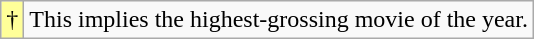<table class="wikitable">
<tr>
<td style="background-color:#FFFF99">†</td>
<td>This implies the highest-grossing movie of the year.</td>
</tr>
</table>
